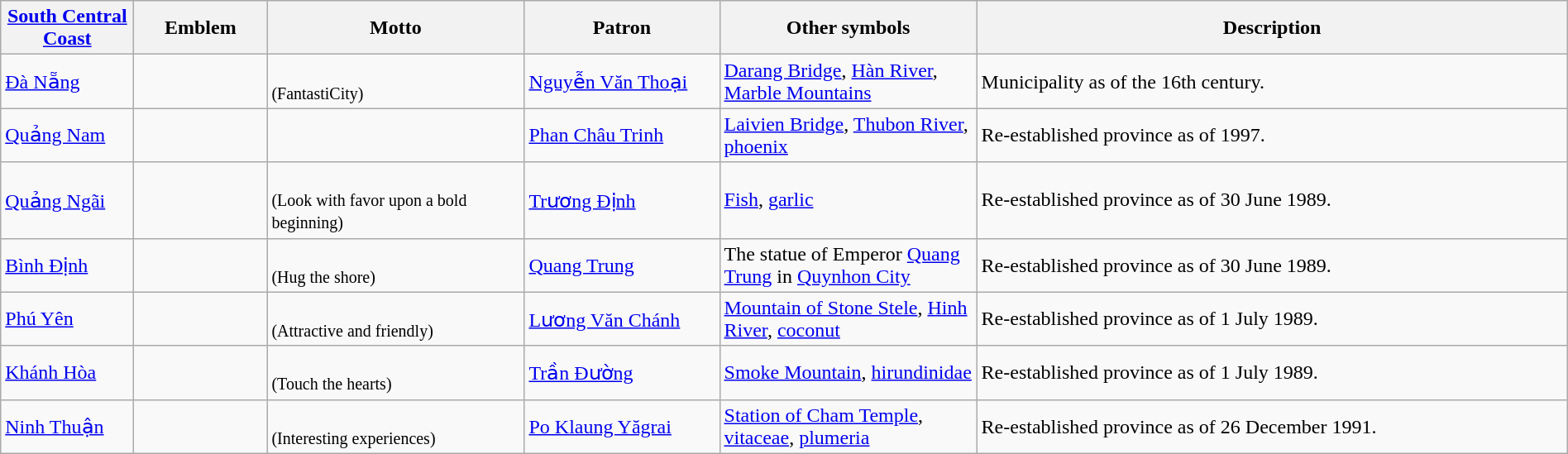<table class="wikitable" style="width:100%">
<tr>
<th width="100px"><a href='#'>South Central Coast</a></th>
<th width="100px">Emblem</th>
<th width="200px">Motto</th>
<th width="150px">Patron</th>
<th width="200px">Other symbols</th>
<th style="min-width:100px">Description</th>
</tr>
<tr>
<td><a href='#'>Đà Nẵng</a></td>
<td></td>
<td><br><small>(FantastiCity)</small></td>
<td><a href='#'>Nguyễn Văn Thoại</a></td>
<td><a href='#'>Darang Bridge</a>, <a href='#'>Hàn River</a>, <a href='#'>Marble Mountains</a></td>
<td>Municipality as of the 16th century.</td>
</tr>
<tr>
<td><a href='#'>Quảng Nam</a></td>
<td></td>
<td></td>
<td><a href='#'>Phan Châu Trinh</a></td>
<td><a href='#'>Laivien Bridge</a>, <a href='#'>Thubon River</a>, <a href='#'>phoenix</a></td>
<td>Re-established province as of 1997.</td>
</tr>
<tr>
<td><a href='#'>Quảng Ngãi</a></td>
<td></td>
<td><br><small>(Look with favor upon a bold beginning)</small></td>
<td><a href='#'>Trương Định</a></td>
<td><a href='#'>Fish</a>, <a href='#'>garlic</a></td>
<td>Re-established province as of 30 June 1989.</td>
</tr>
<tr>
<td><a href='#'>Bình Định</a></td>
<td></td>
<td><br><small>(Hug the shore)</small></td>
<td><a href='#'>Quang Trung</a></td>
<td>The statue of Emperor <a href='#'>Quang Trung</a> in <a href='#'>Quynhon City</a></td>
<td>Re-established province as of 30 June 1989.</td>
</tr>
<tr>
<td><a href='#'>Phú Yên</a></td>
<td></td>
<td><br><small>(Attractive and friendly)</small></td>
<td><a href='#'>Lương Văn Chánh</a></td>
<td><a href='#'>Mountain of Stone Stele</a>, <a href='#'>Hinh River</a>, <a href='#'>coconut</a></td>
<td>Re-established province as of 1 July 1989.</td>
</tr>
<tr>
<td><a href='#'>Khánh Hòa</a></td>
<td></td>
<td><br><small>(Touch the hearts)</small></td>
<td><a href='#'>Trần Đường</a></td>
<td><a href='#'>Smoke Mountain</a>, <a href='#'>hirundinidae</a></td>
<td>Re-established province as of 1 July 1989.</td>
</tr>
<tr>
<td><a href='#'>Ninh Thuận</a></td>
<td></td>
<td><br><small>(Interesting experiences)</small></td>
<td><a href='#'>Po Klaung Yăgrai</a></td>
<td><a href='#'>Station of Cham Temple</a>, <a href='#'>vitaceae</a>, <a href='#'>plumeria</a></td>
<td>Re-established province as of 26 December 1991.</td>
</tr>
</table>
